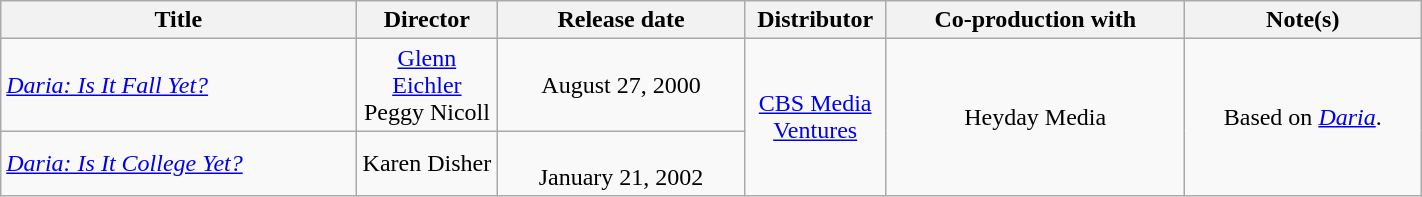<table class="wikitable plainrowheaders sortable" style="width:75%;text-align:center;">
<tr>
<th scope="col" style="width:25%;">Title</th>
<th scope="col" style="width:10%;">Director</th>
<th>Release date</th>
<th scope="col" style="width:10%;">Distributor</th>
<th>Co-production with</th>
<th>Note(s)</th>
</tr>
<tr>
<td scope="row" style="text-align:left;"><em><a href='#'>Daria: Is It Fall Yet?</a></em></td>
<td><a href='#'>Glenn Eichler</a><br>Peggy Nicoll</td>
<td>August 27, 2000</td>
<td rowspan="2"><a href='#'>CBS Media Ventures</a></td>
<td rowspan="2">Heyday Media</td>
<td rowspan="2">Based on <em><a href='#'>Daria</a></em>.</td>
</tr>
<tr>
<td scope="row" style="text-align:left;"><em><a href='#'>Daria: Is It College Yet?</a></em></td>
<td>Karen Disher</td>
<td><br>January 21, 2002</td>
</tr>
</table>
